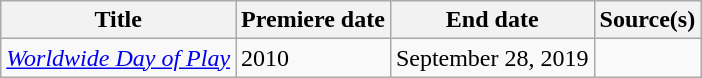<table class="wikitable sortable">
<tr>
<th>Title</th>
<th>Premiere date</th>
<th>End date</th>
<th>Source(s)</th>
</tr>
<tr>
<td><em><a href='#'>Worldwide Day of Play</a></em></td>
<td>2010</td>
<td>September 28, 2019</td>
<td></td>
</tr>
</table>
